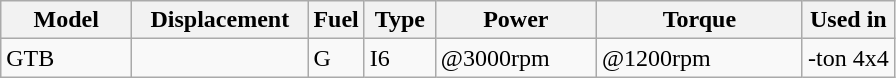<table class="wikitable">
<tr>
<th style="width: 80px;">Model</th>
<th style="width: 110px;">Displacement</th>
<th style="width: 30px;">Fuel</th>
<th style="width: 40px;">Type</th>
<th style="width: 100px;">Power</th>
<th style="width: 130px;">Torque</th>
<th>Used in</th>
</tr>
<tr>
<td>GTB</td>
<td></td>
<td>G</td>
<td>I6</td>
<td> @3000rpm</td>
<td> @1200rpm</td>
<td>-ton 4x4</td>
</tr>
</table>
